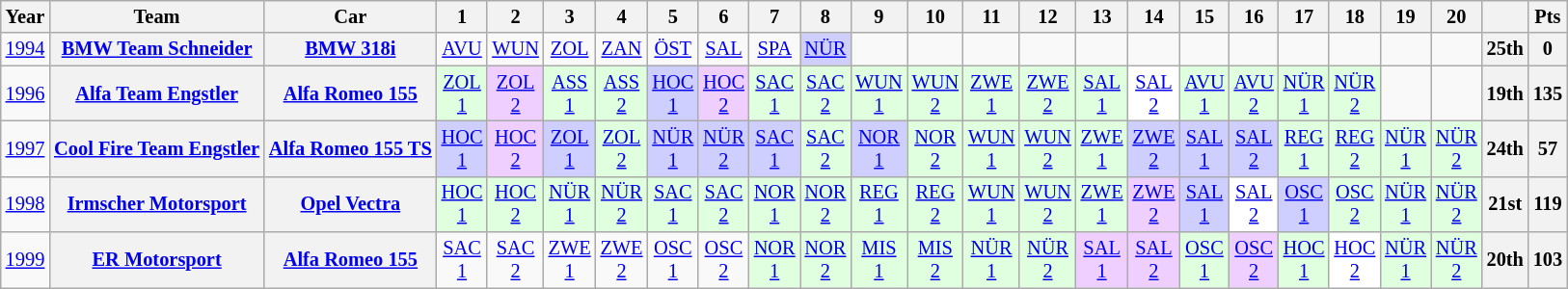<table class="wikitable" style="text-align:center; font-size:85%">
<tr>
<th>Year</th>
<th>Team</th>
<th>Car</th>
<th>1</th>
<th>2</th>
<th>3</th>
<th>4</th>
<th>5</th>
<th>6</th>
<th>7</th>
<th>8</th>
<th>9</th>
<th>10</th>
<th>11</th>
<th>12</th>
<th>13</th>
<th>14</th>
<th>15</th>
<th>16</th>
<th>17</th>
<th>18</th>
<th>19</th>
<th>20</th>
<th></th>
<th>Pts</th>
</tr>
<tr>
<td><a href='#'>1994</a></td>
<th><a href='#'>BMW Team Schneider</a></th>
<th><a href='#'>BMW 318i</a></th>
<td><a href='#'>AVU</a></td>
<td><a href='#'>WUN</a></td>
<td><a href='#'>ZOL</a></td>
<td><a href='#'>ZAN</a></td>
<td><a href='#'>ÖST</a></td>
<td><a href='#'>SAL</a></td>
<td><a href='#'>SPA</a></td>
<td style="background:#CFCFFF;"><a href='#'>NÜR</a><br></td>
<td></td>
<td></td>
<td></td>
<td></td>
<td></td>
<td></td>
<td></td>
<td></td>
<td></td>
<td></td>
<td></td>
<td></td>
<th>25th</th>
<th>0</th>
</tr>
<tr>
<td><a href='#'>1996</a></td>
<th><a href='#'>Alfa Team Engstler</a></th>
<th><a href='#'>Alfa Romeo 155</a></th>
<td style="background:#DFFFDF;"><a href='#'>ZOL<br>1</a><br></td>
<td style="background:#EFCFFF;"><a href='#'>ZOL<br>2</a><br></td>
<td style="background:#DFFFDF;"><a href='#'>ASS<br>1</a><br></td>
<td style="background:#DFFFDF;"><a href='#'>ASS<br>2</a><br></td>
<td style="background:#CFCFFF;"><a href='#'>HOC<br>1</a><br></td>
<td style="background:#EFCFFF;"><a href='#'>HOC<br>2</a><br></td>
<td style="background:#DFFFDF;"><a href='#'>SAC<br>1</a><br></td>
<td style="background:#DFFFDF;"><a href='#'>SAC<br>2</a><br></td>
<td style="background:#DFFFDF;"><a href='#'>WUN<br>1</a><br></td>
<td style="background:#DFFFDF;"><a href='#'>WUN<br>2</a><br></td>
<td style="background:#DFFFDF;"><a href='#'>ZWE<br>1</a><br></td>
<td style="background:#DFFFDF;"><a href='#'>ZWE<br>2</a><br></td>
<td style="background:#DFFFDF;"><a href='#'>SAL<br>1</a><br></td>
<td style="background:#FFFFFF;"><a href='#'>SAL<br>2</a><br></td>
<td style="background:#DFFFDF;"><a href='#'>AVU<br>1</a><br></td>
<td style="background:#DFFFDF;"><a href='#'>AVU<br>2</a><br></td>
<td style="background:#DFFFDF;"><a href='#'>NÜR<br>1</a><br></td>
<td style="background:#DFFFDF;"><a href='#'>NÜR<br>2</a><br></td>
<td></td>
<td></td>
<th>19th</th>
<th>135</th>
</tr>
<tr>
<td><a href='#'>1997</a></td>
<th><a href='#'>Cool Fire Team Engstler</a></th>
<th><a href='#'>Alfa Romeo 155 TS</a></th>
<td style="background:#CFCFFF;"><a href='#'>HOC<br>1</a><br></td>
<td style="background:#EFCFFF;"><a href='#'>HOC<br>2</a><br></td>
<td style="background:#CFCFFF;"><a href='#'>ZOL<br>1</a><br></td>
<td style="background:#DFFFDF;"><a href='#'>ZOL<br>2</a><br></td>
<td style="background:#CFCFFF;"><a href='#'>NÜR<br>1</a><br></td>
<td style="background:#CFCFFF;"><a href='#'>NÜR<br>2</a><br></td>
<td style="background:#CFCFFF;"><a href='#'>SAC<br>1</a><br></td>
<td style="background:#DFFFDF;"><a href='#'>SAC<br>2</a><br></td>
<td style="background:#CFCFFF;"><a href='#'>NOR<br>1</a><br></td>
<td style="background:#DFFFDF;"><a href='#'>NOR<br>2</a><br></td>
<td style="background:#DFFFDF;"><a href='#'>WUN<br>1</a><br></td>
<td style="background:#DFFFDF;"><a href='#'>WUN<br>2</a><br></td>
<td style="background:#DFFFDF;"><a href='#'>ZWE<br>1</a><br></td>
<td style="background:#CFCFFF;"><a href='#'>ZWE<br>2</a><br></td>
<td style="background:#CFCFFF;"><a href='#'>SAL<br>1</a><br></td>
<td style="background:#CFCFFF;"><a href='#'>SAL<br>2</a><br></td>
<td style="background:#DFFFDF;"><a href='#'>REG<br>1</a><br></td>
<td style="background:#DFFFDF;"><a href='#'>REG<br>2</a><br></td>
<td style="background:#DFFFDF;"><a href='#'>NÜR<br>1</a><br></td>
<td style="background:#DFFFDF;"><a href='#'>NÜR<br>2</a><br></td>
<th>24th</th>
<th>57</th>
</tr>
<tr>
<td><a href='#'>1998</a></td>
<th><a href='#'>Irmscher Motorsport</a></th>
<th><a href='#'>Opel Vectra</a></th>
<td style="background:#DFFFDF;"><a href='#'>HOC<br>1</a><br></td>
<td style="background:#DFFFDF;"><a href='#'>HOC<br>2</a><br></td>
<td style="background:#DFFFDF;"><a href='#'>NÜR<br>1</a><br></td>
<td style="background:#DFFFDF;"><a href='#'>NÜR<br>2</a><br></td>
<td style="background:#DFFFDF;"><a href='#'>SAC<br>1</a><br></td>
<td style="background:#DFFFDF;"><a href='#'>SAC<br>2</a><br></td>
<td style="background:#DFFFDF;"><a href='#'>NOR<br>1</a><br></td>
<td style="background:#DFFFDF;"><a href='#'>NOR<br>2</a><br></td>
<td style="background:#DFFFDF;"><a href='#'>REG<br>1</a><br></td>
<td style="background:#DFFFDF;"><a href='#'>REG<br>2</a><br></td>
<td style="background:#DFFFDF;"><a href='#'>WUN<br>1</a><br></td>
<td style="background:#DFFFDF;"><a href='#'>WUN<br>2</a><br></td>
<td style="background:#DFFFDF;"><a href='#'>ZWE<br>1</a><br></td>
<td style="background:#EFCFFF;"><a href='#'>ZWE<br>2</a><br></td>
<td style="background:#CFCFFF;"><a href='#'>SAL<br>1</a><br></td>
<td style="background:#FFFFFF;"><a href='#'>SAL<br>2</a><br></td>
<td style="background:#CFCFFF;"><a href='#'>OSC<br>1</a><br></td>
<td style="background:#DFFFDF;"><a href='#'>OSC<br>2</a><br></td>
<td style="background:#DFFFDF;"><a href='#'>NÜR<br>1</a><br></td>
<td style="background:#DFFFDF;"><a href='#'>NÜR<br>2</a><br></td>
<th>21st</th>
<th>119</th>
</tr>
<tr>
<td><a href='#'>1999</a></td>
<th><a href='#'>ER Motorsport</a></th>
<th><a href='#'>Alfa Romeo 155</a></th>
<td><a href='#'>SAC<br>1</a></td>
<td><a href='#'>SAC<br>2</a></td>
<td><a href='#'>ZWE<br>1</a></td>
<td><a href='#'>ZWE<br>2</a></td>
<td><a href='#'>OSC<br>1</a></td>
<td><a href='#'>OSC<br>2</a></td>
<td style="background:#DFFFDF;"><a href='#'>NOR<br>1</a><br></td>
<td style="background:#DFFFDF;"><a href='#'>NOR<br>2</a><br></td>
<td style="background:#DFFFDF;"><a href='#'>MIS<br>1</a><br></td>
<td style="background:#DFFFDF;"><a href='#'>MIS<br>2</a><br></td>
<td style="background:#DFFFDF;"><a href='#'>NÜR<br>1</a><br></td>
<td style="background:#DFFFDF;"><a href='#'>NÜR<br>2</a><br></td>
<td style="background:#EFCFFF;"><a href='#'>SAL<br>1</a><br></td>
<td style="background:#EFCFFF;"><a href='#'>SAL<br>2</a><br></td>
<td style="background:#DFFFDF;"><a href='#'>OSC<br>1</a><br></td>
<td style="background:#EFCFFF;"><a href='#'>OSC<br>2</a><br></td>
<td style="background:#DFFFDF;"><a href='#'>HOC<br>1</a><br></td>
<td style="background:#FFFFFF;"><a href='#'>HOC<br>2</a><br></td>
<td style="background:#DFFFDF;"><a href='#'>NÜR<br>1</a><br></td>
<td style="background:#DFFFDF;"><a href='#'>NÜR<br>2</a><br></td>
<th>20th</th>
<th>103</th>
</tr>
</table>
